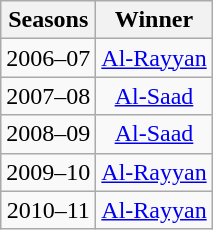<table class="wikitable" style="text-align: center;">
<tr>
<th>Seasons</th>
<th>Winner</th>
</tr>
<tr>
<td>2006–07</td>
<td><a href='#'>Al-Rayyan</a></td>
</tr>
<tr>
<td>2007–08</td>
<td><a href='#'>Al-Saad</a></td>
</tr>
<tr>
<td>2008–09</td>
<td><a href='#'>Al-Saad</a></td>
</tr>
<tr>
<td>2009–10</td>
<td><a href='#'>Al-Rayyan</a></td>
</tr>
<tr>
<td>2010–11</td>
<td><a href='#'>Al-Rayyan</a></td>
</tr>
</table>
